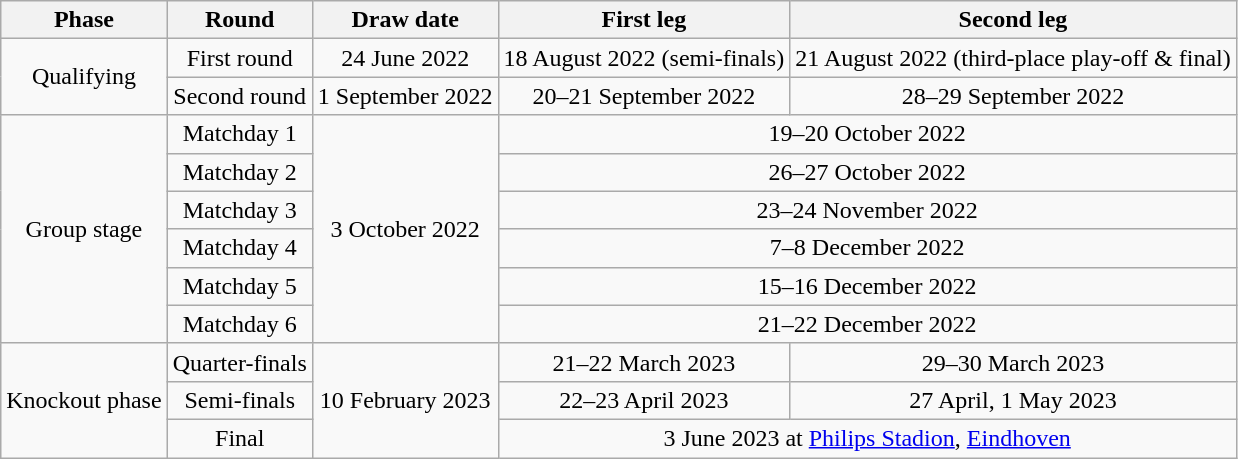<table class="wikitable" style="text-align:center">
<tr>
<th>Phase</th>
<th>Round</th>
<th>Draw date</th>
<th>First leg</th>
<th>Second leg</th>
</tr>
<tr>
<td rowspan="2">Qualifying</td>
<td>First round</td>
<td>24 June 2022</td>
<td>18 August 2022 (semi-finals)</td>
<td>21 August 2022 (third-place play-off & final)</td>
</tr>
<tr>
<td>Second round</td>
<td>1 September 2022</td>
<td>20–21 September 2022</td>
<td>28–29 September 2022</td>
</tr>
<tr>
<td rowspan="6">Group stage</td>
<td>Matchday 1</td>
<td rowspan="6">3 October 2022</td>
<td colspan="2">19–20 October 2022</td>
</tr>
<tr>
<td>Matchday 2</td>
<td colspan="2">26–27 October 2022</td>
</tr>
<tr>
<td>Matchday 3</td>
<td colspan="2">23–24 November 2022</td>
</tr>
<tr>
<td>Matchday 4</td>
<td colspan="2">7–8 December 2022</td>
</tr>
<tr>
<td>Matchday 5</td>
<td colspan="2">15–16 December 2022</td>
</tr>
<tr>
<td>Matchday 6</td>
<td colspan="2">21–22 December 2022</td>
</tr>
<tr>
<td rowspan="3">Knockout phase</td>
<td>Quarter-finals</td>
<td rowspan="3">10 February 2023</td>
<td>21–22 March 2023</td>
<td>29–30 March 2023</td>
</tr>
<tr>
<td>Semi-finals</td>
<td>22–23 April 2023</td>
<td>27 April, 1 May 2023</td>
</tr>
<tr>
<td>Final</td>
<td colspan="2">3 June 2023 at <a href='#'>Philips Stadion</a>, <a href='#'>Eindhoven</a></td>
</tr>
</table>
